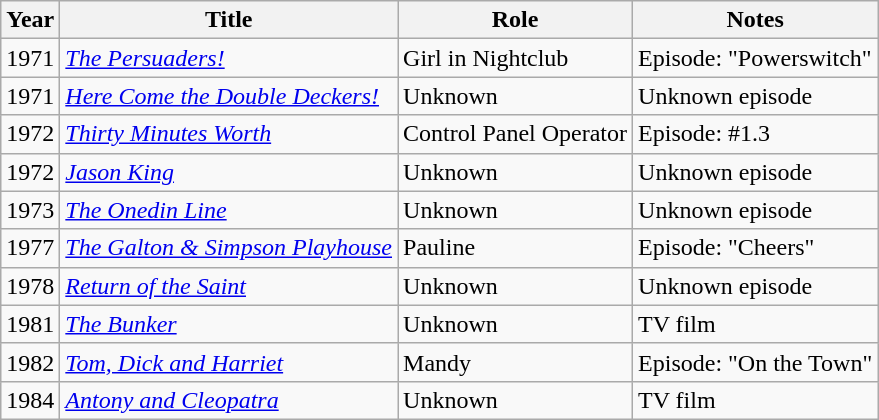<table class="wikitable sortable">
<tr>
<th>Year</th>
<th>Title</th>
<th>Role</th>
<th>Notes</th>
</tr>
<tr>
<td>1971</td>
<td><em><a href='#'>The Persuaders!</a></em></td>
<td>Girl in Nightclub</td>
<td>Episode: "Powerswitch"</td>
</tr>
<tr>
<td>1971</td>
<td><em><a href='#'>Here Come the Double Deckers!</a></em></td>
<td>Unknown</td>
<td>Unknown episode</td>
</tr>
<tr>
<td>1972</td>
<td><em><a href='#'>Thirty Minutes Worth</a></em></td>
<td>Control Panel Operator</td>
<td>Episode: #1.3</td>
</tr>
<tr>
<td>1972</td>
<td><em><a href='#'>Jason King</a></em></td>
<td>Unknown</td>
<td>Unknown episode</td>
</tr>
<tr>
<td>1973</td>
<td><em><a href='#'>The Onedin Line</a></em></td>
<td>Unknown</td>
<td>Unknown episode</td>
</tr>
<tr>
<td>1977</td>
<td><em><a href='#'>The Galton & Simpson Playhouse</a></em></td>
<td>Pauline</td>
<td>Episode: "Cheers"</td>
</tr>
<tr>
<td>1978</td>
<td><em><a href='#'>Return of the Saint</a></em></td>
<td>Unknown</td>
<td>Unknown episode</td>
</tr>
<tr>
<td>1981</td>
<td><em><a href='#'>The Bunker</a></em></td>
<td>Unknown</td>
<td>TV film</td>
</tr>
<tr>
<td>1982</td>
<td><em><a href='#'>Tom, Dick and Harriet</a></em></td>
<td>Mandy</td>
<td>Episode: "On the Town"</td>
</tr>
<tr>
<td>1984</td>
<td><em><a href='#'>Antony and Cleopatra</a></em></td>
<td>Unknown</td>
<td>TV film</td>
</tr>
</table>
